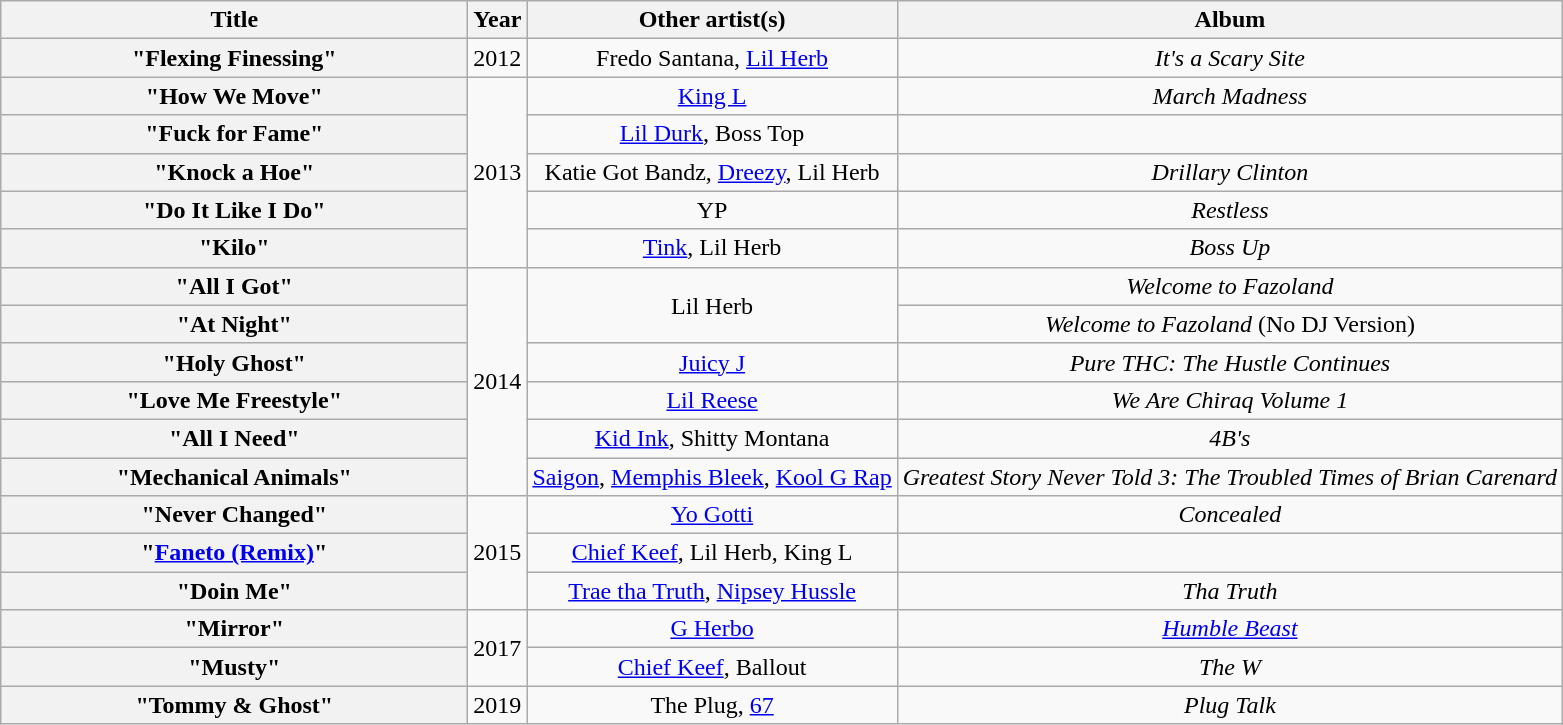<table class="wikitable plainrowheaders" style="text-align:center;">
<tr>
<th scope="col" style="width:19em;">Title</th>
<th scope="col">Year</th>
<th scope="col">Other artist(s)</th>
<th scope="col">Album</th>
</tr>
<tr>
<th scope="row">"Flexing Finessing"</th>
<td rowspan="1">2012</td>
<td>Fredo Santana, <a href='#'>Lil Herb</a></td>
<td><em>It's a Scary Site</em></td>
</tr>
<tr>
<th scope="row">"How We Move"</th>
<td rowspan="5">2013</td>
<td><a href='#'>King L</a></td>
<td><em>March Madness</em></td>
</tr>
<tr>
<th scope="row">"Fuck for Fame"</th>
<td><a href='#'>Lil Durk</a>, Boss Top</td>
<td></td>
</tr>
<tr>
<th scope="row">"Knock a Hoe"</th>
<td>Katie Got Bandz, <a href='#'>Dreezy</a>, Lil Herb</td>
<td><em>Drillary Clinton</em></td>
</tr>
<tr>
<th scope="row">"Do It Like I Do"</th>
<td>YP</td>
<td><em>Restless</em></td>
</tr>
<tr>
<th scope="row">"Kilo"</th>
<td><a href='#'>Tink</a>, Lil Herb</td>
<td><em>Boss Up</em></td>
</tr>
<tr>
<th scope="row">"All I Got"</th>
<td rowspan="6">2014</td>
<td rowspan="2">Lil Herb</td>
<td><em>Welcome to Fazoland</em></td>
</tr>
<tr>
<th scope="row">"At Night"</th>
<td><em>Welcome to Fazoland</em> (No DJ Version)</td>
</tr>
<tr>
<th scope="row">"Holy Ghost"</th>
<td><a href='#'>Juicy J</a></td>
<td><em>Pure THC: The Hustle Continues</em></td>
</tr>
<tr>
<th scope="row">"Love Me Freestyle"</th>
<td><a href='#'>Lil Reese</a></td>
<td><em>We Are Chiraq Volume 1</em></td>
</tr>
<tr>
<th scope="row">"All I Need"</th>
<td><a href='#'>Kid Ink</a>, Shitty Montana</td>
<td><em>4B's</em></td>
</tr>
<tr>
<th scope="row">"Mechanical Animals"</th>
<td><a href='#'>Saigon</a>, <a href='#'>Memphis Bleek</a>, <a href='#'>Kool G Rap</a></td>
<td><em>Greatest Story Never Told 3: The Troubled Times of Brian Carenard</em></td>
</tr>
<tr>
<th Scope="row">"Never Changed"</th>
<td rowspan="3">2015</td>
<td><a href='#'>Yo Gotti</a></td>
<td><em>Concealed</em></td>
</tr>
<tr>
<th scope="row">"<a href='#'>Faneto (Remix)</a>"</th>
<td><a href='#'>Chief Keef</a>, Lil Herb, King L</td>
<td></td>
</tr>
<tr>
<th scope="row">"Doin Me"</th>
<td><a href='#'>Trae tha Truth</a>, <a href='#'>Nipsey Hussle</a></td>
<td><em>Tha Truth</em></td>
</tr>
<tr>
<th scope="row">"Mirror"</th>
<td rowspan="2">2017</td>
<td><a href='#'>G Herbo</a></td>
<td><em><a href='#'>Humble Beast</a></em></td>
</tr>
<tr>
<th scope="row">"Musty"</th>
<td><a href='#'>Chief Keef</a>, Ballout</td>
<td><em>The W</em></td>
</tr>
<tr>
<th scope="row">"Tommy & Ghost"</th>
<td>2019</td>
<td>The Plug, <a href='#'>67</a></td>
<td><em>Plug Talk</em></td>
</tr>
</table>
